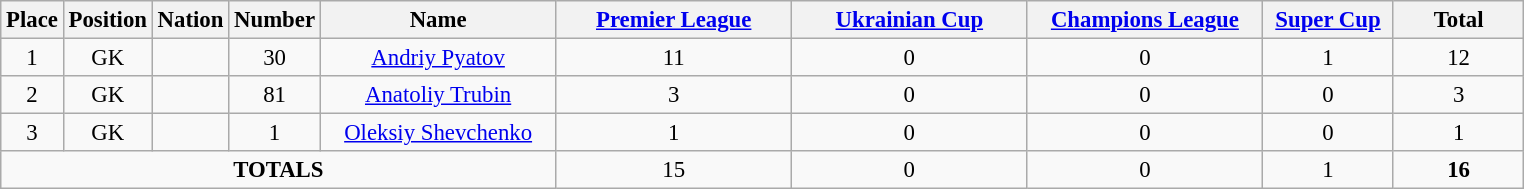<table class="wikitable" style="font-size: 95%; text-align: center;">
<tr>
<th width=20>Place</th>
<th width=20>Position</th>
<th width=20>Nation</th>
<th width=20>Number</th>
<th width=150>Name</th>
<th width=150><a href='#'>Premier League</a></th>
<th width=150><a href='#'>Ukrainian Cup</a></th>
<th width=150><a href='#'>Champions League</a></th>
<th width=80><a href='#'>Super Cup</a></th>
<th width=80>Total</th>
</tr>
<tr>
<td>1</td>
<td>GK</td>
<td></td>
<td>30</td>
<td><a href='#'>Andriy Pyatov</a></td>
<td>11</td>
<td>0</td>
<td>0</td>
<td>1</td>
<td>12</td>
</tr>
<tr>
<td>2</td>
<td>GK</td>
<td></td>
<td>81</td>
<td><a href='#'>Anatoliy Trubin</a></td>
<td>3</td>
<td>0</td>
<td>0</td>
<td>0</td>
<td>3</td>
</tr>
<tr>
<td>3</td>
<td>GK</td>
<td></td>
<td>1</td>
<td><a href='#'>Oleksiy Shevchenko</a></td>
<td>1</td>
<td>0</td>
<td>0</td>
<td>0</td>
<td>1</td>
</tr>
<tr>
<td colspan="5"><strong>TOTALS</strong></td>
<td>15</td>
<td>0</td>
<td>0</td>
<td>1</td>
<td><strong>16</strong></td>
</tr>
</table>
